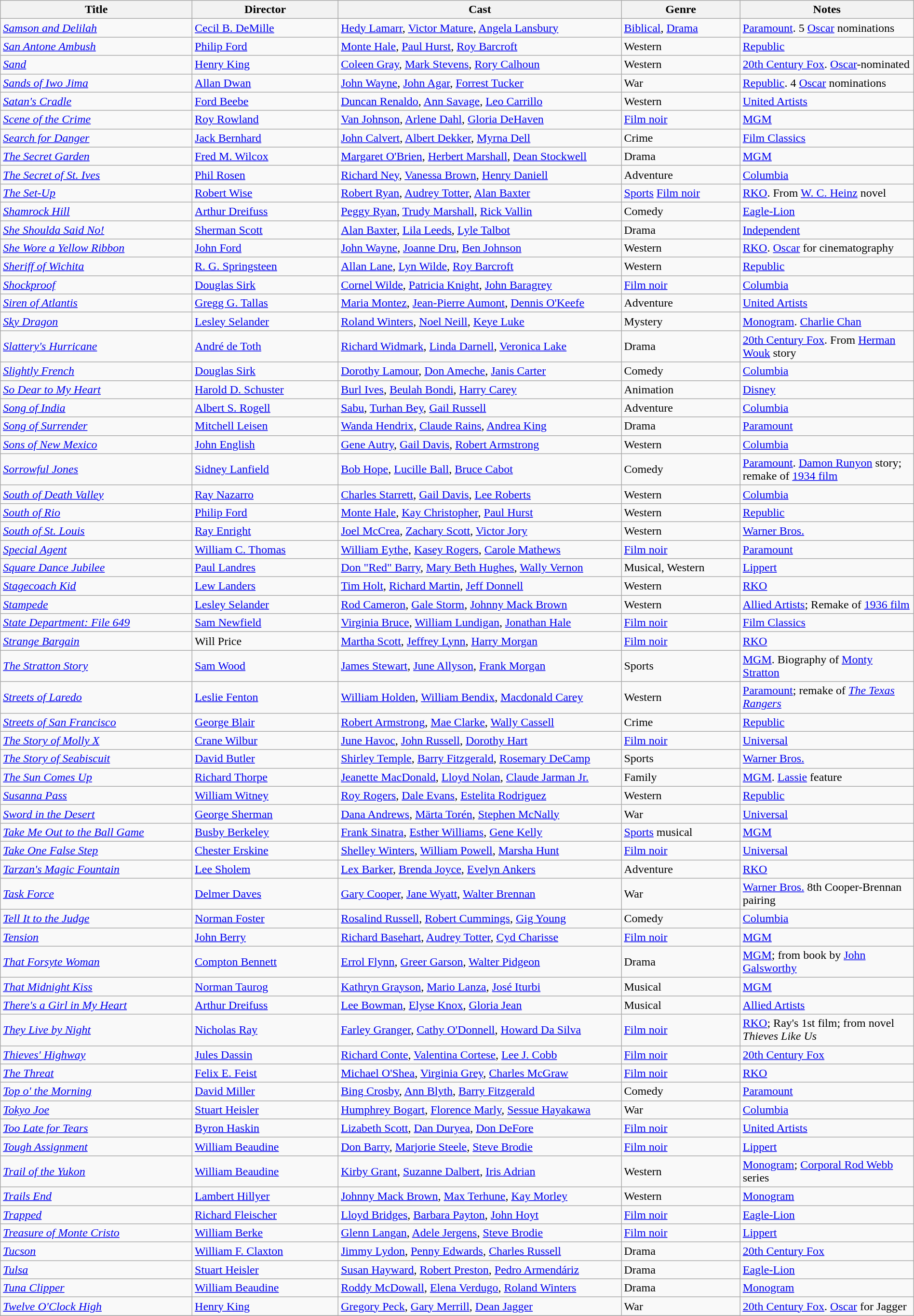<table class="wikitable" style="width:100%;">
<tr>
<th style="width:21%;">Title</th>
<th style="width:16%;">Director</th>
<th style="width:31%;">Cast</th>
<th style="width:13%;">Genre</th>
<th style="width:19%;">Notes</th>
</tr>
<tr>
<td><em><a href='#'>Samson and Delilah</a></em></td>
<td><a href='#'>Cecil B. DeMille</a></td>
<td><a href='#'>Hedy Lamarr</a>, <a href='#'>Victor Mature</a>, <a href='#'>Angela Lansbury</a></td>
<td><a href='#'>Biblical</a>, <a href='#'>Drama</a></td>
<td><a href='#'>Paramount</a>. 5 <a href='#'>Oscar</a> nominations</td>
</tr>
<tr>
<td><em><a href='#'>San Antone Ambush</a></em></td>
<td><a href='#'>Philip Ford</a></td>
<td><a href='#'>Monte Hale</a>, <a href='#'>Paul Hurst</a>, <a href='#'>Roy Barcroft</a></td>
<td>Western</td>
<td><a href='#'>Republic</a></td>
</tr>
<tr>
<td><em><a href='#'>Sand</a></em></td>
<td><a href='#'>Henry King</a></td>
<td><a href='#'>Coleen Gray</a>, <a href='#'>Mark Stevens</a>, <a href='#'>Rory Calhoun</a></td>
<td>Western</td>
<td><a href='#'>20th Century Fox</a>. <a href='#'>Oscar</a>-nominated</td>
</tr>
<tr>
<td><em><a href='#'>Sands of Iwo Jima</a></em></td>
<td><a href='#'>Allan Dwan</a></td>
<td><a href='#'>John Wayne</a>, <a href='#'>John Agar</a>, <a href='#'>Forrest Tucker</a></td>
<td>War</td>
<td><a href='#'>Republic</a>. 4 <a href='#'>Oscar</a> nominations</td>
</tr>
<tr>
<td><em><a href='#'>Satan's Cradle</a></em></td>
<td><a href='#'>Ford Beebe</a></td>
<td><a href='#'>Duncan Renaldo</a>, <a href='#'>Ann Savage</a>, <a href='#'>Leo Carrillo</a></td>
<td>Western</td>
<td><a href='#'>United Artists</a></td>
</tr>
<tr>
<td><em><a href='#'>Scene of the Crime</a></em></td>
<td><a href='#'>Roy Rowland</a></td>
<td><a href='#'>Van Johnson</a>, <a href='#'>Arlene Dahl</a>, <a href='#'>Gloria DeHaven</a></td>
<td><a href='#'>Film noir</a></td>
<td><a href='#'>MGM</a></td>
</tr>
<tr>
<td><em><a href='#'>Search for Danger</a></em></td>
<td><a href='#'>Jack Bernhard</a></td>
<td><a href='#'>John Calvert</a>, <a href='#'>Albert Dekker</a>, <a href='#'>Myrna Dell</a></td>
<td>Crime</td>
<td><a href='#'>Film Classics</a></td>
</tr>
<tr>
<td><em><a href='#'>The Secret Garden</a></em></td>
<td><a href='#'>Fred M. Wilcox</a></td>
<td><a href='#'>Margaret O'Brien</a>, <a href='#'>Herbert Marshall</a>, <a href='#'>Dean Stockwell</a></td>
<td>Drama</td>
<td><a href='#'>MGM</a></td>
</tr>
<tr>
<td><em><a href='#'>The Secret of St. Ives</a></em></td>
<td><a href='#'>Phil Rosen</a></td>
<td><a href='#'>Richard Ney</a>, <a href='#'>Vanessa Brown</a>, <a href='#'>Henry Daniell</a></td>
<td>Adventure</td>
<td><a href='#'>Columbia</a></td>
</tr>
<tr>
<td><em><a href='#'>The Set-Up</a></em></td>
<td><a href='#'>Robert Wise</a></td>
<td><a href='#'>Robert Ryan</a>, <a href='#'>Audrey Totter</a>, <a href='#'>Alan Baxter</a></td>
<td><a href='#'>Sports</a> <a href='#'>Film noir</a></td>
<td><a href='#'>RKO</a>. From <a href='#'>W. C. Heinz</a> novel</td>
</tr>
<tr>
<td><em><a href='#'>Shamrock Hill</a></em></td>
<td><a href='#'>Arthur Dreifuss</a></td>
<td><a href='#'>Peggy Ryan</a>, <a href='#'>Trudy Marshall</a>, <a href='#'>Rick Vallin</a></td>
<td>Comedy</td>
<td><a href='#'>Eagle-Lion</a></td>
</tr>
<tr>
<td><em><a href='#'>She Shoulda Said No!</a></em></td>
<td><a href='#'>Sherman Scott</a></td>
<td><a href='#'>Alan Baxter</a>, <a href='#'>Lila Leeds</a>, <a href='#'>Lyle Talbot</a></td>
<td>Drama</td>
<td><a href='#'>Independent</a></td>
</tr>
<tr>
<td><em><a href='#'>She Wore a Yellow Ribbon</a></em></td>
<td><a href='#'>John Ford</a></td>
<td><a href='#'>John Wayne</a>, <a href='#'>Joanne Dru</a>, <a href='#'>Ben Johnson</a></td>
<td>Western</td>
<td><a href='#'>RKO</a>. <a href='#'>Oscar</a> for cinematography</td>
</tr>
<tr>
<td><em><a href='#'>Sheriff of Wichita</a></em></td>
<td><a href='#'>R. G. Springsteen</a></td>
<td><a href='#'>Allan Lane</a>, <a href='#'>Lyn Wilde</a>, <a href='#'>Roy Barcroft</a></td>
<td>Western</td>
<td><a href='#'>Republic</a></td>
</tr>
<tr>
<td><em><a href='#'>Shockproof</a></em></td>
<td><a href='#'>Douglas Sirk</a></td>
<td><a href='#'>Cornel Wilde</a>, <a href='#'>Patricia Knight</a>, <a href='#'>John Baragrey</a></td>
<td><a href='#'>Film noir</a></td>
<td><a href='#'>Columbia</a></td>
</tr>
<tr>
<td><em><a href='#'>Siren of Atlantis</a></em></td>
<td><a href='#'>Gregg G. Tallas</a></td>
<td><a href='#'>Maria Montez</a>, <a href='#'>Jean-Pierre Aumont</a>, <a href='#'>Dennis O'Keefe</a></td>
<td>Adventure</td>
<td><a href='#'>United Artists</a></td>
</tr>
<tr>
<td><em><a href='#'>Sky Dragon</a></em></td>
<td><a href='#'>Lesley Selander</a></td>
<td><a href='#'>Roland Winters</a>, <a href='#'>Noel Neill</a>, <a href='#'>Keye Luke</a></td>
<td>Mystery</td>
<td><a href='#'>Monogram</a>. <a href='#'>Charlie Chan</a></td>
</tr>
<tr>
<td><em><a href='#'>Slattery's Hurricane</a></em></td>
<td><a href='#'>André de Toth</a></td>
<td><a href='#'>Richard Widmark</a>, <a href='#'>Linda Darnell</a>, <a href='#'>Veronica Lake</a></td>
<td>Drama</td>
<td><a href='#'>20th Century Fox</a>. From <a href='#'>Herman Wouk</a> story</td>
</tr>
<tr>
<td><em><a href='#'>Slightly French</a></em></td>
<td><a href='#'>Douglas Sirk</a></td>
<td><a href='#'>Dorothy Lamour</a>, <a href='#'>Don Ameche</a>, <a href='#'>Janis Carter</a></td>
<td>Comedy</td>
<td><a href='#'>Columbia</a></td>
</tr>
<tr>
<td><em><a href='#'>So Dear to My Heart</a></em></td>
<td><a href='#'>Harold D. Schuster</a></td>
<td><a href='#'>Burl Ives</a>, <a href='#'>Beulah Bondi</a>, <a href='#'>Harry Carey</a></td>
<td>Animation</td>
<td><a href='#'>Disney</a></td>
</tr>
<tr>
<td><em><a href='#'>Song of India</a></em></td>
<td><a href='#'>Albert S. Rogell</a></td>
<td><a href='#'>Sabu</a>, <a href='#'>Turhan Bey</a>, <a href='#'>Gail Russell</a></td>
<td>Adventure</td>
<td><a href='#'>Columbia</a></td>
</tr>
<tr>
<td><em><a href='#'>Song of Surrender</a></em></td>
<td><a href='#'>Mitchell Leisen</a></td>
<td><a href='#'>Wanda Hendrix</a>, <a href='#'>Claude Rains</a>, <a href='#'>Andrea King</a></td>
<td>Drama</td>
<td><a href='#'>Paramount</a></td>
</tr>
<tr>
<td><em><a href='#'>Sons of New Mexico</a></em></td>
<td><a href='#'>John English</a></td>
<td><a href='#'>Gene Autry</a>, <a href='#'>Gail Davis</a>, <a href='#'>Robert Armstrong</a></td>
<td>Western</td>
<td><a href='#'>Columbia</a></td>
</tr>
<tr>
<td><em><a href='#'>Sorrowful Jones</a></em></td>
<td><a href='#'>Sidney Lanfield</a></td>
<td><a href='#'>Bob Hope</a>, <a href='#'>Lucille Ball</a>, <a href='#'>Bruce Cabot</a></td>
<td>Comedy</td>
<td><a href='#'>Paramount</a>. <a href='#'>Damon Runyon</a> story; remake of <a href='#'>1934 film</a></td>
</tr>
<tr>
<td><em><a href='#'>South of Death Valley</a></em></td>
<td><a href='#'>Ray Nazarro</a></td>
<td><a href='#'>Charles Starrett</a>, <a href='#'>Gail Davis</a>, <a href='#'>Lee Roberts</a></td>
<td>Western</td>
<td><a href='#'>Columbia</a></td>
</tr>
<tr>
<td><em><a href='#'>South of Rio</a></em></td>
<td><a href='#'>Philip Ford</a></td>
<td><a href='#'>Monte Hale</a>, <a href='#'>Kay Christopher</a>, <a href='#'>Paul Hurst</a></td>
<td>Western</td>
<td><a href='#'>Republic</a></td>
</tr>
<tr>
<td><em><a href='#'>South of St. Louis</a></em></td>
<td><a href='#'>Ray Enright</a></td>
<td><a href='#'>Joel McCrea</a>, <a href='#'>Zachary Scott</a>, <a href='#'>Victor Jory</a></td>
<td>Western</td>
<td><a href='#'>Warner Bros.</a></td>
</tr>
<tr>
<td><em><a href='#'>Special Agent</a></em></td>
<td><a href='#'>William C. Thomas</a></td>
<td><a href='#'>William Eythe</a>, <a href='#'>Kasey Rogers</a>, <a href='#'>Carole Mathews</a></td>
<td><a href='#'>Film noir</a></td>
<td><a href='#'>Paramount</a></td>
</tr>
<tr>
<td><em><a href='#'>Square Dance Jubilee</a></em></td>
<td><a href='#'>Paul Landres</a></td>
<td><a href='#'>Don "Red" Barry</a>, <a href='#'>Mary Beth Hughes</a>, <a href='#'>Wally Vernon</a></td>
<td>Musical, Western</td>
<td><a href='#'>Lippert</a></td>
</tr>
<tr>
<td><em><a href='#'>Stagecoach Kid</a></em></td>
<td><a href='#'>Lew Landers</a></td>
<td><a href='#'>Tim Holt</a>, <a href='#'>Richard Martin</a>, <a href='#'>Jeff Donnell</a></td>
<td>Western</td>
<td><a href='#'>RKO</a></td>
</tr>
<tr>
<td><em><a href='#'>Stampede</a></em></td>
<td><a href='#'>Lesley Selander</a></td>
<td><a href='#'>Rod Cameron</a>, <a href='#'>Gale Storm</a>, <a href='#'>Johnny Mack Brown</a></td>
<td>Western</td>
<td><a href='#'>Allied Artists</a>; Remake of <a href='#'>1936 film</a></td>
</tr>
<tr>
<td><em><a href='#'>State Department: File 649</a></em></td>
<td><a href='#'>Sam Newfield</a></td>
<td><a href='#'>Virginia Bruce</a>, <a href='#'>William Lundigan</a>, <a href='#'>Jonathan Hale</a></td>
<td><a href='#'>Film noir</a></td>
<td><a href='#'>Film Classics</a></td>
</tr>
<tr>
<td><em><a href='#'>Strange Bargain</a></em></td>
<td>Will Price</td>
<td><a href='#'>Martha Scott</a>, <a href='#'>Jeffrey Lynn</a>, <a href='#'>Harry Morgan</a></td>
<td><a href='#'>Film noir</a></td>
<td><a href='#'>RKO</a></td>
</tr>
<tr>
<td><em><a href='#'>The Stratton Story</a></em></td>
<td><a href='#'>Sam Wood</a></td>
<td><a href='#'>James Stewart</a>, <a href='#'>June Allyson</a>, <a href='#'>Frank Morgan</a></td>
<td>Sports</td>
<td><a href='#'>MGM</a>. Biography of <a href='#'>Monty Stratton</a></td>
</tr>
<tr>
<td><em><a href='#'>Streets of Laredo</a></em></td>
<td><a href='#'>Leslie Fenton</a></td>
<td><a href='#'>William Holden</a>, <a href='#'>William Bendix</a>, <a href='#'>Macdonald Carey</a></td>
<td>Western</td>
<td><a href='#'>Paramount</a>; remake of <em><a href='#'>The Texas Rangers</a></em></td>
</tr>
<tr>
<td><em><a href='#'>Streets of San Francisco</a></em></td>
<td><a href='#'>George Blair</a></td>
<td><a href='#'>Robert Armstrong</a>, <a href='#'>Mae Clarke</a>, <a href='#'>Wally Cassell</a></td>
<td>Crime</td>
<td><a href='#'>Republic</a></td>
</tr>
<tr>
<td><em><a href='#'>The Story of Molly X</a></em></td>
<td><a href='#'>Crane Wilbur</a></td>
<td><a href='#'>June Havoc</a>, <a href='#'>John Russell</a>, <a href='#'>Dorothy Hart</a></td>
<td><a href='#'>Film noir</a></td>
<td><a href='#'>Universal</a></td>
</tr>
<tr>
<td><em><a href='#'>The Story of Seabiscuit</a></em></td>
<td><a href='#'>David Butler</a></td>
<td><a href='#'>Shirley Temple</a>, <a href='#'>Barry Fitzgerald</a>, <a href='#'>Rosemary DeCamp</a></td>
<td>Sports</td>
<td><a href='#'>Warner Bros.</a></td>
</tr>
<tr>
<td><em><a href='#'>The Sun Comes Up</a></em></td>
<td><a href='#'>Richard Thorpe</a></td>
<td><a href='#'>Jeanette MacDonald</a>, <a href='#'>Lloyd Nolan</a>, <a href='#'>Claude Jarman Jr.</a></td>
<td>Family</td>
<td><a href='#'>MGM</a>. <a href='#'>Lassie</a> feature</td>
</tr>
<tr>
<td><em><a href='#'>Susanna Pass</a></em></td>
<td><a href='#'>William Witney</a></td>
<td><a href='#'>Roy Rogers</a>, <a href='#'>Dale Evans</a>, <a href='#'>Estelita Rodriguez</a></td>
<td>Western</td>
<td><a href='#'>Republic</a></td>
</tr>
<tr>
<td><em><a href='#'>Sword in the Desert</a></em></td>
<td><a href='#'>George Sherman</a></td>
<td><a href='#'>Dana Andrews</a>, <a href='#'>Märta Torén</a>, <a href='#'>Stephen McNally</a></td>
<td>War</td>
<td><a href='#'>Universal</a></td>
</tr>
<tr>
<td><em><a href='#'>Take Me Out to the Ball Game</a></em></td>
<td><a href='#'>Busby Berkeley</a></td>
<td><a href='#'>Frank Sinatra</a>, <a href='#'>Esther Williams</a>, <a href='#'>Gene Kelly</a></td>
<td><a href='#'>Sports</a> musical</td>
<td><a href='#'>MGM</a></td>
</tr>
<tr>
<td><em><a href='#'>Take One False Step</a></em></td>
<td><a href='#'>Chester Erskine</a></td>
<td><a href='#'>Shelley Winters</a>, <a href='#'>William Powell</a>, <a href='#'>Marsha Hunt</a></td>
<td><a href='#'>Film noir</a></td>
<td><a href='#'>Universal</a></td>
</tr>
<tr>
<td><em><a href='#'>Tarzan's Magic Fountain</a></em></td>
<td><a href='#'>Lee Sholem</a></td>
<td><a href='#'>Lex Barker</a>, <a href='#'>Brenda Joyce</a>, <a href='#'>Evelyn Ankers</a></td>
<td>Adventure</td>
<td><a href='#'>RKO</a></td>
</tr>
<tr>
<td><em><a href='#'>Task Force</a></em></td>
<td><a href='#'>Delmer Daves</a></td>
<td><a href='#'>Gary Cooper</a>, <a href='#'>Jane Wyatt</a>, <a href='#'>Walter Brennan</a></td>
<td>War</td>
<td><a href='#'>Warner Bros.</a> 8th Cooper-Brennan pairing</td>
</tr>
<tr>
<td><em><a href='#'>Tell It to the Judge</a></em></td>
<td><a href='#'>Norman Foster</a></td>
<td><a href='#'>Rosalind Russell</a>, <a href='#'>Robert Cummings</a>, <a href='#'>Gig Young</a></td>
<td>Comedy</td>
<td><a href='#'>Columbia</a></td>
</tr>
<tr>
<td><em><a href='#'>Tension</a></em></td>
<td><a href='#'>John Berry</a></td>
<td><a href='#'>Richard Basehart</a>, <a href='#'>Audrey Totter</a>, <a href='#'>Cyd Charisse</a></td>
<td><a href='#'>Film noir</a></td>
<td><a href='#'>MGM</a></td>
</tr>
<tr>
<td><em><a href='#'>That Forsyte Woman</a></em></td>
<td><a href='#'>Compton Bennett</a></td>
<td><a href='#'>Errol Flynn</a>, <a href='#'>Greer Garson</a>, <a href='#'>Walter Pidgeon</a></td>
<td>Drama</td>
<td><a href='#'>MGM</a>; from book by <a href='#'>John Galsworthy</a></td>
</tr>
<tr>
<td><em><a href='#'>That Midnight Kiss</a></em></td>
<td><a href='#'>Norman Taurog</a></td>
<td><a href='#'>Kathryn Grayson</a>, <a href='#'>Mario Lanza</a>, <a href='#'>José Iturbi</a></td>
<td>Musical</td>
<td><a href='#'>MGM</a></td>
</tr>
<tr>
<td><em><a href='#'>There's a Girl in My Heart</a></em></td>
<td><a href='#'>Arthur Dreifuss</a></td>
<td><a href='#'>Lee Bowman</a>, <a href='#'>Elyse Knox</a>, <a href='#'>Gloria Jean</a></td>
<td>Musical</td>
<td><a href='#'>Allied Artists</a></td>
</tr>
<tr>
<td><em><a href='#'>They Live by Night</a></em></td>
<td><a href='#'>Nicholas Ray</a></td>
<td><a href='#'>Farley Granger</a>, <a href='#'>Cathy O'Donnell</a>, <a href='#'>Howard Da Silva</a></td>
<td><a href='#'>Film noir</a></td>
<td><a href='#'>RKO</a>; Ray's 1st film; from novel <em>Thieves Like Us</em></td>
</tr>
<tr>
<td><em><a href='#'>Thieves' Highway</a></em></td>
<td><a href='#'>Jules Dassin</a></td>
<td><a href='#'>Richard Conte</a>, <a href='#'>Valentina Cortese</a>, <a href='#'>Lee J. Cobb</a></td>
<td><a href='#'>Film noir</a></td>
<td><a href='#'>20th Century Fox</a></td>
</tr>
<tr>
<td><em><a href='#'>The Threat</a></em></td>
<td><a href='#'>Felix E. Feist</a></td>
<td><a href='#'>Michael O'Shea</a>, <a href='#'>Virginia Grey</a>, <a href='#'>Charles McGraw</a></td>
<td><a href='#'>Film noir</a></td>
<td><a href='#'>RKO</a></td>
</tr>
<tr>
<td><em><a href='#'>Top o' the Morning</a></em></td>
<td><a href='#'>David Miller</a></td>
<td><a href='#'>Bing Crosby</a>, <a href='#'>Ann Blyth</a>, <a href='#'>Barry Fitzgerald</a></td>
<td>Comedy</td>
<td><a href='#'>Paramount</a></td>
</tr>
<tr>
<td><em><a href='#'>Tokyo Joe</a></em></td>
<td><a href='#'>Stuart Heisler</a></td>
<td><a href='#'>Humphrey Bogart</a>, <a href='#'>Florence Marly</a>, <a href='#'>Sessue Hayakawa</a></td>
<td>War</td>
<td><a href='#'>Columbia</a></td>
</tr>
<tr>
<td><em><a href='#'>Too Late for Tears</a></em></td>
<td><a href='#'>Byron Haskin</a></td>
<td><a href='#'>Lizabeth Scott</a>, <a href='#'>Dan Duryea</a>, <a href='#'>Don DeFore</a></td>
<td><a href='#'>Film noir</a></td>
<td><a href='#'>United Artists</a></td>
</tr>
<tr>
<td><em><a href='#'>Tough Assignment</a></em></td>
<td><a href='#'>William Beaudine</a></td>
<td><a href='#'>Don Barry</a>, <a href='#'>Marjorie Steele</a>, <a href='#'>Steve Brodie</a></td>
<td><a href='#'>Film noir</a></td>
<td><a href='#'>Lippert</a></td>
</tr>
<tr>
<td><em><a href='#'>Trail of the Yukon</a></em></td>
<td><a href='#'>William Beaudine</a></td>
<td><a href='#'>Kirby Grant</a>, <a href='#'>Suzanne Dalbert</a>, <a href='#'>Iris Adrian</a></td>
<td>Western</td>
<td><a href='#'>Monogram</a>; <a href='#'>Corporal Rod Webb</a> series</td>
</tr>
<tr>
<td><em><a href='#'>Trails End</a></em></td>
<td><a href='#'>Lambert Hillyer</a></td>
<td><a href='#'>Johnny Mack Brown</a>, <a href='#'>Max Terhune</a>, <a href='#'>Kay Morley</a></td>
<td>Western</td>
<td><a href='#'>Monogram</a></td>
</tr>
<tr>
<td><em><a href='#'>Trapped</a></em></td>
<td><a href='#'>Richard Fleischer</a></td>
<td><a href='#'>Lloyd Bridges</a>, <a href='#'>Barbara Payton</a>, <a href='#'>John Hoyt</a></td>
<td><a href='#'>Film noir</a></td>
<td><a href='#'>Eagle-Lion</a></td>
</tr>
<tr>
<td><em><a href='#'>Treasure of Monte Cristo</a></em></td>
<td><a href='#'>William Berke</a></td>
<td><a href='#'>Glenn Langan</a>, <a href='#'>Adele Jergens</a>, <a href='#'>Steve Brodie</a></td>
<td><a href='#'>Film noir</a></td>
<td><a href='#'>Lippert</a></td>
</tr>
<tr>
<td><em><a href='#'>Tucson</a></em></td>
<td><a href='#'>William F. Claxton</a></td>
<td><a href='#'>Jimmy Lydon</a>, <a href='#'>Penny Edwards</a>, <a href='#'>Charles Russell</a></td>
<td>Drama</td>
<td><a href='#'>20th Century Fox</a></td>
</tr>
<tr>
<td><em><a href='#'>Tulsa</a></em></td>
<td><a href='#'>Stuart Heisler</a></td>
<td><a href='#'>Susan Hayward</a>, <a href='#'>Robert Preston</a>, <a href='#'>Pedro Armendáriz</a></td>
<td>Drama</td>
<td><a href='#'>Eagle-Lion</a></td>
</tr>
<tr>
<td><em><a href='#'>Tuna Clipper</a></em></td>
<td><a href='#'>William Beaudine</a></td>
<td><a href='#'>Roddy McDowall</a>, <a href='#'>Elena Verdugo</a>, <a href='#'>Roland Winters</a></td>
<td>Drama</td>
<td><a href='#'>Monogram</a></td>
</tr>
<tr>
<td><em><a href='#'>Twelve O'Clock High</a></em></td>
<td><a href='#'>Henry King</a></td>
<td><a href='#'>Gregory Peck</a>, <a href='#'>Gary Merrill</a>, <a href='#'>Dean Jagger</a></td>
<td>War</td>
<td><a href='#'>20th Century Fox</a>. <a href='#'>Oscar</a> for Jagger</td>
</tr>
<tr>
</tr>
</table>
